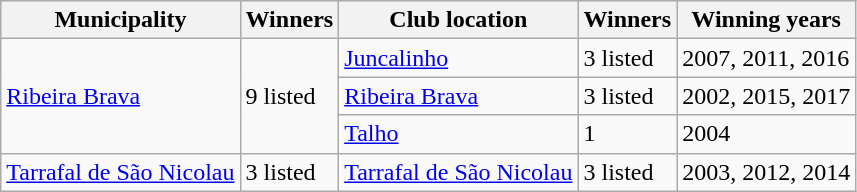<table class="wikitable">
<tr>
<th>Municipality</th>
<th>Winners</th>
<th>Club location</th>
<th>Winners</th>
<th>Winning years</th>
</tr>
<tr>
<td rowspan=3><a href='#'>Ribeira Brava</a></td>
<td rowspan=3>9 listed</td>
<td><a href='#'>Juncalinho</a></td>
<td>3 listed</td>
<td>2007, 2011, 2016</td>
</tr>
<tr>
<td><a href='#'>Ribeira Brava</a></td>
<td>3 listed</td>
<td>2002, 2015, 2017</td>
</tr>
<tr>
<td><a href='#'>Talho</a></td>
<td>1</td>
<td>2004</td>
</tr>
<tr>
<td><a href='#'>Tarrafal de São Nicolau</a></td>
<td>3 listed</td>
<td><a href='#'>Tarrafal de São Nicolau</a></td>
<td>3 listed</td>
<td>2003, 2012, 2014</td>
</tr>
</table>
